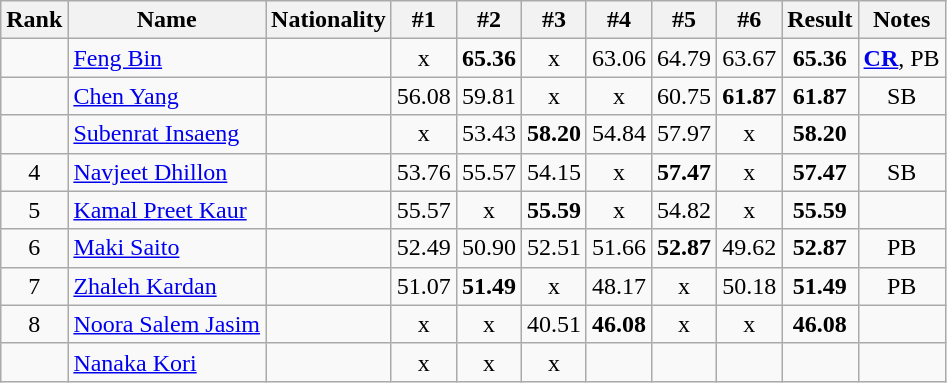<table class="wikitable sortable" style="text-align:center">
<tr>
<th>Rank</th>
<th>Name</th>
<th>Nationality</th>
<th>#1</th>
<th>#2</th>
<th>#3</th>
<th>#4</th>
<th>#5</th>
<th>#6</th>
<th>Result</th>
<th>Notes</th>
</tr>
<tr>
<td></td>
<td align=left><a href='#'>Feng Bin</a></td>
<td align=left></td>
<td>x</td>
<td><strong>65.36</strong></td>
<td>x</td>
<td>63.06</td>
<td>64.79</td>
<td>63.67</td>
<td><strong>65.36</strong></td>
<td><strong><a href='#'>CR</a></strong>, PB</td>
</tr>
<tr>
<td></td>
<td align=left><a href='#'>Chen Yang</a></td>
<td align=left></td>
<td>56.08</td>
<td>59.81</td>
<td>x</td>
<td>x</td>
<td>60.75</td>
<td><strong>61.87</strong></td>
<td><strong>61.87</strong></td>
<td>SB</td>
</tr>
<tr>
<td></td>
<td align=left><a href='#'>Subenrat Insaeng</a></td>
<td align=left></td>
<td>x</td>
<td>53.43</td>
<td><strong>58.20</strong></td>
<td>54.84</td>
<td>57.97</td>
<td>x</td>
<td><strong>58.20</strong></td>
<td></td>
</tr>
<tr>
<td>4</td>
<td align=left><a href='#'>Navjeet Dhillon</a></td>
<td align=left></td>
<td>53.76</td>
<td>55.57</td>
<td>54.15</td>
<td>x</td>
<td><strong>57.47</strong></td>
<td>x</td>
<td><strong>57.47</strong></td>
<td>SB</td>
</tr>
<tr>
<td>5</td>
<td align=left><a href='#'>Kamal Preet Kaur</a></td>
<td align=left></td>
<td>55.57</td>
<td>x</td>
<td><strong>55.59</strong></td>
<td>x</td>
<td>54.82</td>
<td>x</td>
<td><strong>55.59</strong></td>
<td></td>
</tr>
<tr>
<td>6</td>
<td align=left><a href='#'>Maki Saito</a></td>
<td align=left></td>
<td>52.49</td>
<td>50.90</td>
<td>52.51</td>
<td>51.66</td>
<td><strong>52.87</strong></td>
<td>49.62</td>
<td><strong>52.87</strong></td>
<td>PB</td>
</tr>
<tr>
<td>7</td>
<td align=left><a href='#'>Zhaleh Kardan</a></td>
<td align=left></td>
<td>51.07</td>
<td><strong>51.49</strong></td>
<td>x</td>
<td>48.17</td>
<td>x</td>
<td>50.18</td>
<td><strong>51.49</strong></td>
<td>PB</td>
</tr>
<tr>
<td>8</td>
<td align=left><a href='#'>Noora Salem Jasim</a></td>
<td align=left></td>
<td>x</td>
<td>x</td>
<td>40.51</td>
<td><strong>46.08</strong></td>
<td>x</td>
<td>x</td>
<td><strong>46.08</strong></td>
<td></td>
</tr>
<tr>
<td></td>
<td align=left><a href='#'>Nanaka Kori</a></td>
<td align=left></td>
<td>x</td>
<td>x</td>
<td>x</td>
<td></td>
<td></td>
<td></td>
<td><strong></strong></td>
<td></td>
</tr>
</table>
